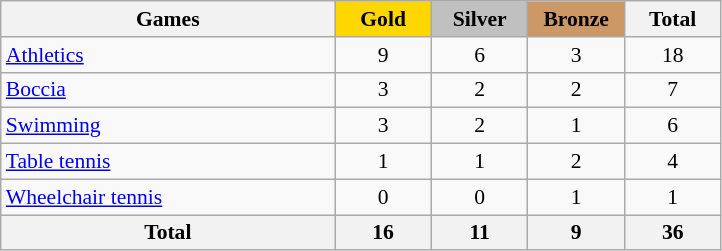<table class="wikitable" style="text-align:center; font-size:90%;">
<tr>
<th style="width:15em;">Games</th>
<th style="width:4em; background:gold;">Gold</th>
<th style="width:4em; background:silver;">Silver</th>
<th style="width:4em; background:#cc9966;">Bronze</th>
<th style="width:4em;">Total</th>
</tr>
<tr>
<td align=left> <a href='#'>Athletics</a></td>
<td>9</td>
<td>6</td>
<td>3</td>
<td>18</td>
</tr>
<tr>
<td align=left> <a href='#'>Boccia</a></td>
<td>3</td>
<td>2</td>
<td>2</td>
<td>7</td>
</tr>
<tr>
<td align=left> <a href='#'>Swimming</a></td>
<td>3</td>
<td>2</td>
<td>1</td>
<td>6</td>
</tr>
<tr>
<td align=left> <a href='#'>Table tennis</a></td>
<td>1</td>
<td>1</td>
<td>2</td>
<td>4</td>
</tr>
<tr>
<td align=left> <a href='#'>Wheelchair tennis</a></td>
<td>0</td>
<td>0</td>
<td>1</td>
<td>1</td>
</tr>
<tr>
<th>Total</th>
<th>16</th>
<th>11</th>
<th>9</th>
<th>36</th>
</tr>
</table>
